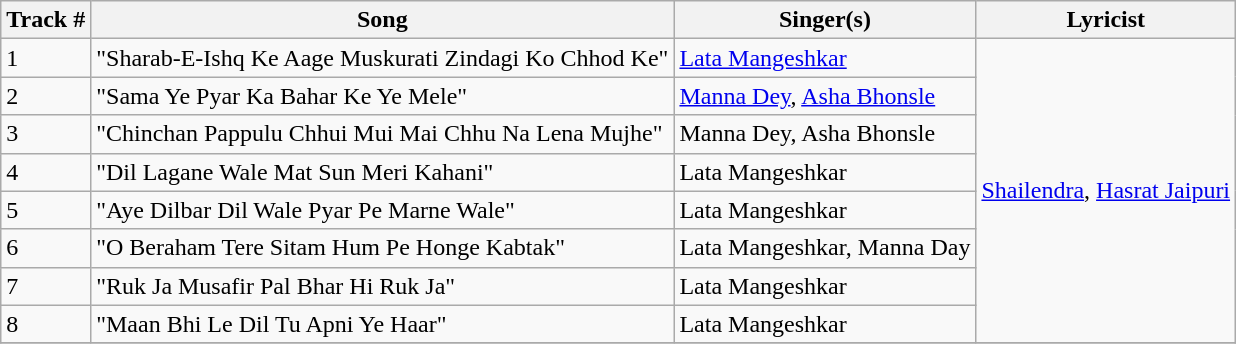<table class="wikitable">
<tr>
<th>Track #</th>
<th>Song</th>
<th>Singer(s)</th>
<th>Lyricist</th>
</tr>
<tr>
<td>1</td>
<td>"Sharab-E-Ishq Ke Aage Muskurati Zindagi Ko Chhod Ke"</td>
<td><a href='#'>Lata Mangeshkar</a></td>
<td rowspan="8"><a href='#'>Shailendra</a>, <a href='#'>Hasrat Jaipuri</a></td>
</tr>
<tr>
<td>2</td>
<td>"Sama Ye Pyar Ka Bahar Ke Ye Mele"</td>
<td><a href='#'>Manna Dey</a>, <a href='#'>Asha Bhonsle</a></td>
</tr>
<tr>
<td>3</td>
<td>"Chinchan Pappulu Chhui Mui Mai Chhu Na Lena Mujhe"</td>
<td>Manna Dey, Asha Bhonsle</td>
</tr>
<tr>
<td>4</td>
<td>"Dil Lagane Wale Mat Sun Meri Kahani"</td>
<td>Lata Mangeshkar</td>
</tr>
<tr>
<td>5</td>
<td>"Aye Dilbar Dil Wale Pyar Pe Marne Wale"</td>
<td>Lata Mangeshkar</td>
</tr>
<tr>
<td>6</td>
<td>"O Beraham Tere Sitam Hum Pe Honge Kabtak"</td>
<td>Lata Mangeshkar, Manna Day</td>
</tr>
<tr>
<td>7</td>
<td>"Ruk Ja Musafir Pal Bhar Hi Ruk Ja"</td>
<td>Lata Mangeshkar</td>
</tr>
<tr>
<td>8</td>
<td>"Maan Bhi Le Dil Tu Apni Ye Haar"</td>
<td>Lata Mangeshkar</td>
</tr>
<tr>
</tr>
</table>
